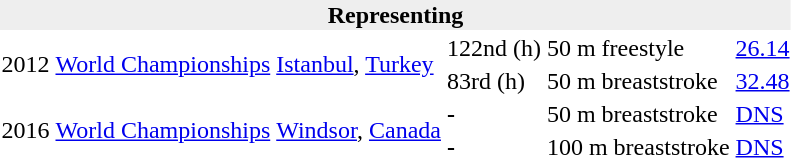<table>
<tr>
<th bgcolor="#eeeeee" colspan="6">Representing </th>
</tr>
<tr>
<td rowspan=2>2012</td>
<td rowspan=2><a href='#'>World Championships</a></td>
<td rowspan=2 align=left> <a href='#'>Istanbul</a>, <a href='#'>Turkey</a></td>
<td>122nd (h)</td>
<td>50 m freestyle</td>
<td><a href='#'>26.14</a></td>
</tr>
<tr>
<td>83rd (h)</td>
<td>50 m breaststroke</td>
<td><a href='#'>32.48</a></td>
</tr>
<tr>
<td rowspan=2>2016</td>
<td rowspan=2><a href='#'>World Championships</a></td>
<td rowspan=2 align=left> <a href='#'>Windsor</a>, <a href='#'>Canada</a></td>
<td><strong>-</strong></td>
<td>50 m breaststroke</td>
<td><a href='#'>DNS</a></td>
</tr>
<tr>
<td><strong>-</strong></td>
<td>100 m breaststroke</td>
<td><a href='#'>DNS</a></td>
</tr>
</table>
